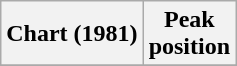<table class="wikitable plainrowheaders" style="text-align:center">
<tr>
<th>Chart (1981)</th>
<th>Peak<br>position</th>
</tr>
<tr>
</tr>
</table>
